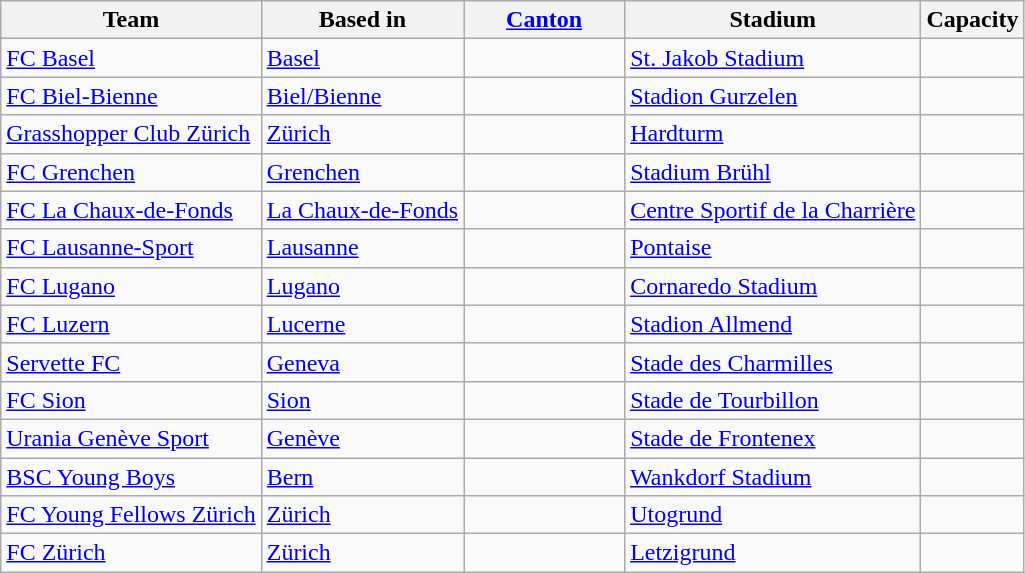<table class="wikitable sortable" style="text-align: left;">
<tr>
<th>Team</th>
<th>Based in</th>
<th width="100"><a href='#'>Canton</a></th>
<th>Stadium</th>
<th>Capacity</th>
</tr>
<tr>
<td><a href='#'>FC Basel</a></td>
<td><a href='#'>Basel</a></td>
<td></td>
<td><a href='#'>St. Jakob Stadium</a></td>
<td></td>
</tr>
<tr>
<td><a href='#'>FC Biel-Bienne</a></td>
<td><a href='#'>Biel/Bienne</a></td>
<td></td>
<td><a href='#'>Stadion Gurzelen</a></td>
<td></td>
</tr>
<tr>
<td><a href='#'>Grasshopper Club Zürich</a></td>
<td><a href='#'>Zürich</a></td>
<td></td>
<td><a href='#'>Hardturm</a></td>
<td></td>
</tr>
<tr>
<td><a href='#'>FC Grenchen</a></td>
<td><a href='#'>Grenchen</a></td>
<td></td>
<td><a href='#'>Stadium Brühl</a></td>
<td></td>
</tr>
<tr>
<td><a href='#'>FC La Chaux-de-Fonds</a></td>
<td><a href='#'>La Chaux-de-Fonds</a></td>
<td></td>
<td><a href='#'>Centre Sportif de la Charrière</a></td>
<td></td>
</tr>
<tr>
<td><a href='#'>FC Lausanne-Sport</a></td>
<td><a href='#'>Lausanne</a></td>
<td></td>
<td><a href='#'>Pontaise</a></td>
<td></td>
</tr>
<tr>
<td><a href='#'>FC Lugano</a></td>
<td><a href='#'>Lugano</a></td>
<td></td>
<td><a href='#'>Cornaredo Stadium</a></td>
<td></td>
</tr>
<tr>
<td><a href='#'>FC Luzern</a></td>
<td><a href='#'>Lucerne</a></td>
<td></td>
<td><a href='#'>Stadion Allmend</a></td>
<td></td>
</tr>
<tr>
<td><a href='#'>Servette FC</a></td>
<td><a href='#'>Geneva</a></td>
<td></td>
<td><a href='#'>Stade des Charmilles</a></td>
<td></td>
</tr>
<tr>
<td><a href='#'>FC Sion</a></td>
<td><a href='#'>Sion</a></td>
<td></td>
<td><a href='#'>Stade de Tourbillon</a></td>
<td></td>
</tr>
<tr>
<td><a href='#'>Urania Genève Sport</a></td>
<td><a href='#'>Genève</a></td>
<td></td>
<td><a href='#'>Stade de Frontenex</a></td>
<td></td>
</tr>
<tr>
<td><a href='#'>BSC Young Boys</a></td>
<td><a href='#'>Bern</a></td>
<td></td>
<td><a href='#'>Wankdorf Stadium</a></td>
<td></td>
</tr>
<tr>
<td><a href='#'>FC Young Fellows Zürich</a></td>
<td><a href='#'>Zürich</a></td>
<td></td>
<td><a href='#'>Utogrund</a></td>
<td></td>
</tr>
<tr>
<td><a href='#'>FC Zürich</a></td>
<td><a href='#'>Zürich</a></td>
<td></td>
<td><a href='#'>Letzigrund</a></td>
<td></td>
</tr>
</table>
